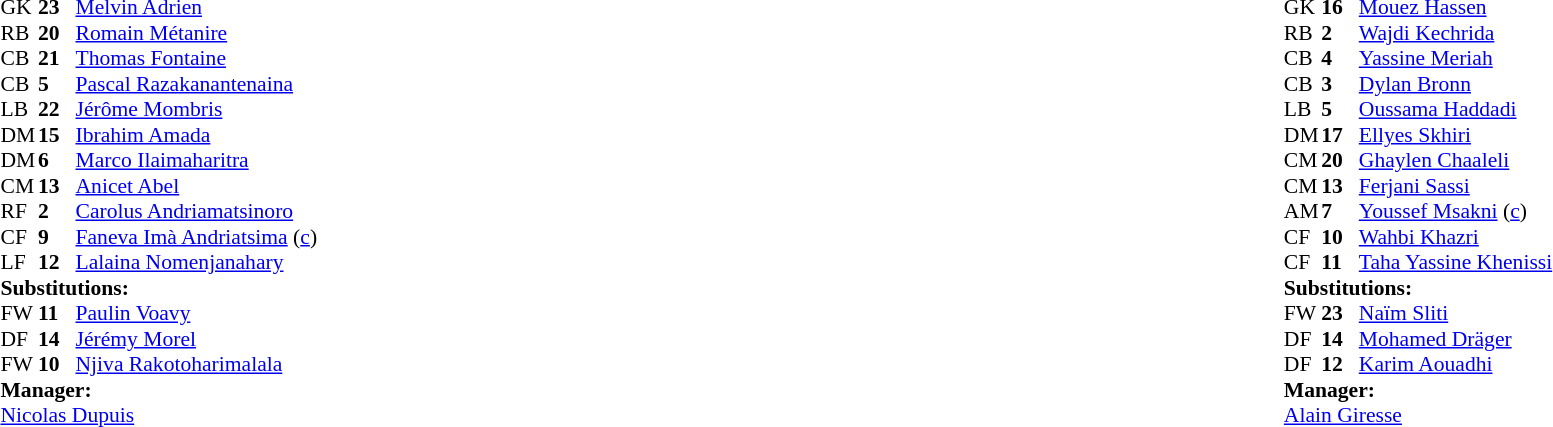<table width="100%">
<tr>
<td valign="top" width="40%"><br><table style="font-size:90%" cellspacing="0" cellpadding="0">
<tr>
<th width=25></th>
<th width=25></th>
</tr>
<tr>
<td>GK</td>
<td><strong>23</strong></td>
<td><a href='#'>Melvin Adrien</a></td>
</tr>
<tr>
<td>RB</td>
<td><strong>20</strong></td>
<td><a href='#'>Romain Métanire</a></td>
</tr>
<tr>
<td>CB</td>
<td><strong>21</strong></td>
<td><a href='#'>Thomas Fontaine</a></td>
</tr>
<tr>
<td>CB</td>
<td><strong>5</strong></td>
<td><a href='#'>Pascal Razakanantenaina</a></td>
<td></td>
<td></td>
</tr>
<tr>
<td>LB</td>
<td><strong>22</strong></td>
<td><a href='#'>Jérôme Mombris</a></td>
</tr>
<tr>
<td>DM</td>
<td><strong>15</strong></td>
<td><a href='#'>Ibrahim Amada</a></td>
</tr>
<tr>
<td>DM</td>
<td><strong>6</strong></td>
<td><a href='#'>Marco Ilaimaharitra</a></td>
<td></td>
<td></td>
</tr>
<tr>
<td>CM</td>
<td><strong>13</strong></td>
<td><a href='#'>Anicet Abel</a></td>
<td></td>
</tr>
<tr>
<td>RF</td>
<td><strong>2</strong></td>
<td><a href='#'>Carolus Andriamatsinoro</a></td>
</tr>
<tr>
<td>CF</td>
<td><strong>9</strong></td>
<td><a href='#'>Faneva Imà Andriatsima</a> (<a href='#'>c</a>)</td>
</tr>
<tr>
<td>LF</td>
<td><strong>12</strong></td>
<td><a href='#'>Lalaina Nomenjanahary</a></td>
<td></td>
<td></td>
</tr>
<tr>
<td colspan=3><strong>Substitutions:</strong></td>
</tr>
<tr>
<td>FW</td>
<td><strong>11</strong></td>
<td><a href='#'>Paulin Voavy</a></td>
<td></td>
<td></td>
</tr>
<tr>
<td>DF</td>
<td><strong>14</strong></td>
<td><a href='#'>Jérémy Morel</a></td>
<td></td>
<td></td>
</tr>
<tr>
<td>FW</td>
<td><strong>10</strong></td>
<td><a href='#'>Njiva Rakotoharimalala</a></td>
<td></td>
<td></td>
</tr>
<tr>
<td colspan=3><strong>Manager:</strong></td>
</tr>
<tr>
<td colspan=3> <a href='#'>Nicolas Dupuis</a></td>
</tr>
</table>
</td>
<td valign="top"></td>
<td valign="top" width="50%"><br><table style="font-size:90%; margin:auto" cellspacing="0" cellpadding="0">
<tr>
<th width=25></th>
<th width=25></th>
</tr>
<tr>
<td>GK</td>
<td><strong>16</strong></td>
<td><a href='#'>Mouez Hassen</a></td>
</tr>
<tr>
<td>RB</td>
<td><strong>2</strong></td>
<td><a href='#'>Wajdi Kechrida</a></td>
</tr>
<tr>
<td>CB</td>
<td><strong>4</strong></td>
<td><a href='#'>Yassine Meriah</a></td>
</tr>
<tr>
<td>CB</td>
<td><strong>3</strong></td>
<td><a href='#'>Dylan Bronn</a></td>
</tr>
<tr>
<td>LB</td>
<td><strong>5</strong></td>
<td><a href='#'>Oussama Haddadi</a></td>
</tr>
<tr>
<td>DM</td>
<td><strong>17</strong></td>
<td><a href='#'>Ellyes Skhiri</a></td>
</tr>
<tr>
<td>CM</td>
<td><strong>20</strong></td>
<td><a href='#'>Ghaylen Chaaleli</a></td>
<td></td>
</tr>
<tr>
<td>CM</td>
<td><strong>13</strong></td>
<td><a href='#'>Ferjani Sassi</a></td>
<td></td>
</tr>
<tr>
<td>AM</td>
<td><strong>7</strong></td>
<td><a href='#'>Youssef Msakni</a> (<a href='#'>c</a>)</td>
<td></td>
</tr>
<tr>
<td>CF</td>
<td><strong>10</strong></td>
<td><a href='#'>Wahbi Khazri</a></td>
</tr>
<tr>
<td>CF</td>
<td><strong>11</strong></td>
<td><a href='#'>Taha Yassine Khenissi</a></td>
</tr>
<tr>
<td colspan=3><strong>Substitutions:</strong></td>
</tr>
<tr>
<td>FW</td>
<td><strong>23</strong></td>
<td><a href='#'>Naïm Sliti</a></td>
<td></td>
</tr>
<tr>
<td>DF</td>
<td><strong>14</strong></td>
<td><a href='#'>Mohamed Dräger</a></td>
<td></td>
</tr>
<tr>
<td>DF</td>
<td><strong>12</strong></td>
<td><a href='#'>Karim Aouadhi</a></td>
<td></td>
</tr>
<tr>
<td colspan=3><strong>Manager:</strong></td>
</tr>
<tr>
<td colspan=3> <a href='#'>Alain Giresse</a></td>
</tr>
</table>
</td>
</tr>
</table>
